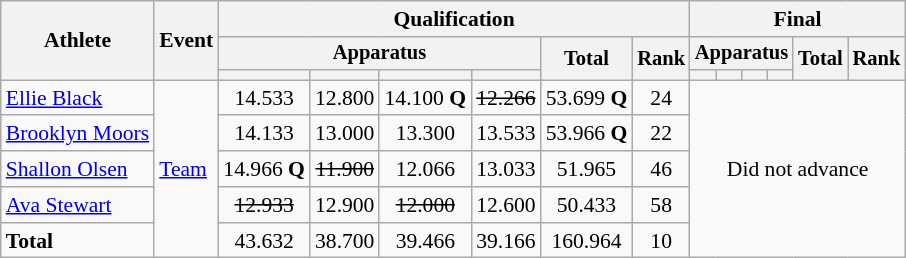<table class=wikitable style=font-size:90%;text-align:center>
<tr>
<th rowspan=3>Athlete</th>
<th rowspan=3>Event</th>
<th colspan=6>Qualification</th>
<th colspan=6>Final</th>
</tr>
<tr style=font-size:95%>
<th colspan=4>Apparatus</th>
<th rowspan=2>Total</th>
<th rowspan=2>Rank</th>
<th colspan=4>Apparatus</th>
<th rowspan=2>Total</th>
<th rowspan=2>Rank</th>
</tr>
<tr style=font-size:95%>
<th></th>
<th></th>
<th></th>
<th></th>
<th></th>
<th></th>
<th></th>
<th></th>
</tr>
<tr>
<td align=left><a href='#'>Ellie Black</a></td>
<td align=left rowspan=5><a href='#'>Team</a></td>
<td>14.533</td>
<td>12.800</td>
<td>14.100 <strong>Q</strong></td>
<td><s>12.266</s></td>
<td>53.699 <strong>Q</strong></td>
<td>24</td>
<td rowspan=5 colspan=8>Did not advance</td>
</tr>
<tr>
<td align=left><a href='#'>Brooklyn Moors</a></td>
<td>14.133</td>
<td>13.000</td>
<td>13.300</td>
<td>13.533</td>
<td>53.966 <strong>Q</strong></td>
<td>22</td>
</tr>
<tr>
<td align=left><a href='#'>Shallon Olsen</a></td>
<td>14.966 <strong>Q</strong></td>
<td><s>11.900</s></td>
<td>12.066</td>
<td>13.033</td>
<td>51.965</td>
<td>46</td>
</tr>
<tr>
<td align=left><a href='#'>Ava Stewart</a></td>
<td><s>12.933</s></td>
<td>12.900</td>
<td><s>12.000</s></td>
<td>12.600</td>
<td>50.433</td>
<td>58</td>
</tr>
<tr>
<td align=left><strong>Total</strong></td>
<td>43.632</td>
<td>38.700</td>
<td>39.466</td>
<td>39.166</td>
<td>160.964</td>
<td>10</td>
</tr>
</table>
